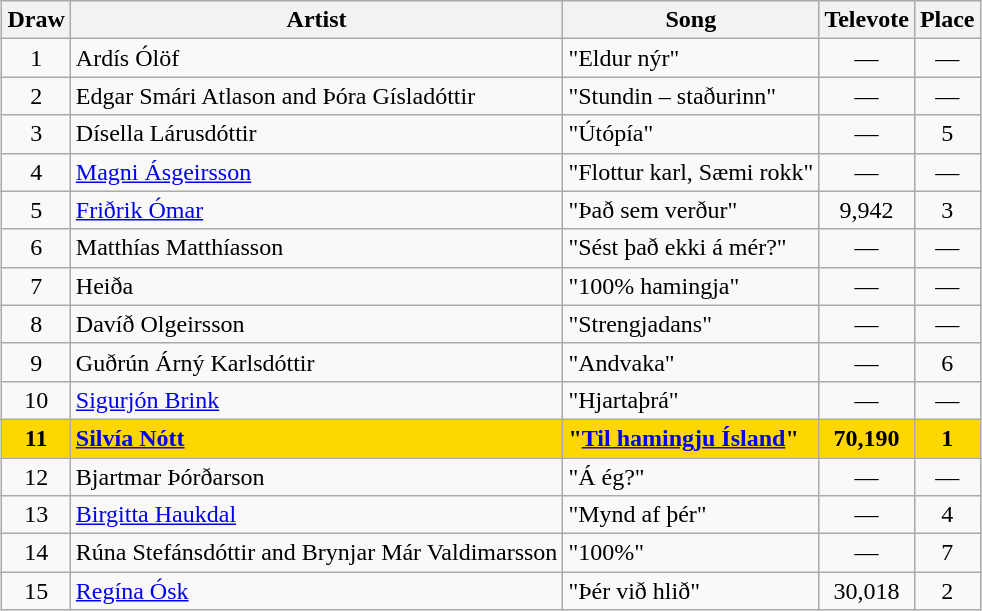<table class="sortable wikitable" style="margin: 1em auto 1em auto; text-align:center">
<tr>
<th>Draw</th>
<th>Artist</th>
<th>Song</th>
<th>Televote</th>
<th>Place</th>
</tr>
<tr>
<td>1</td>
<td align="left">Ardís Ólöf</td>
<td align="left">"Eldur nýr"</td>
<td data-sort-value="0">—</td>
<td data-sort-value="15">—</td>
</tr>
<tr>
<td>2</td>
<td align="left">Edgar Smári Atlason and Þóra Gísladóttir</td>
<td align="left">"Stundin – staðurinn"</td>
<td data-sort-value="0">—</td>
<td data-sort-value="15">—</td>
</tr>
<tr>
<td>3</td>
<td align="left">Dísella Lárusdóttir</td>
<td align="left">"Útópía"</td>
<td data-sort-value="3">—</td>
<td>5</td>
</tr>
<tr>
<td>4</td>
<td align="left"><a href='#'>Magni Ásgeirsson</a></td>
<td align="left">"Flottur karl, Sæmi rokk"</td>
<td data-sort-value="0">—</td>
<td data-sort-value="15">—</td>
</tr>
<tr>
<td>5</td>
<td align="left"><a href='#'>Friðrik Ómar</a></td>
<td align="left">"Það sem verður"</td>
<td>9,942</td>
<td>3</td>
</tr>
<tr>
<td>6</td>
<td align="left">Matthías Matthíasson</td>
<td align="left">"Sést það ekki á mér?"</td>
<td data-sort-value="0">—</td>
<td data-sort-value="15">—</td>
</tr>
<tr>
<td>7</td>
<td align="left">Heiða</td>
<td align="left">"100% hamingja"</td>
<td data-sort-value="0">—</td>
<td data-sort-value="15">—</td>
</tr>
<tr>
<td>8</td>
<td align="left">Davíð Olgeirsson</td>
<td align="left">"Strengjadans"</td>
<td data-sort-value="0">—</td>
<td data-sort-value="15">—</td>
</tr>
<tr>
<td>9</td>
<td align="left">Guðrún Árný Karlsdóttir</td>
<td align="left">"Andvaka"</td>
<td data-sort-value="2">—</td>
<td>6</td>
</tr>
<tr>
<td>10</td>
<td align="left"><a href='#'>Sigurjón Brink</a></td>
<td align="left">"Hjartaþrá"</td>
<td data-sort-value="0">—</td>
<td data-sort-value="15">—</td>
</tr>
<tr style="font-weight:bold; background:gold;">
<td>11</td>
<td align="left"><a href='#'>Silvía Nótt</a></td>
<td align="left">"<a href='#'>Til hamingju Ísland</a>"</td>
<td>70,190</td>
<td>1</td>
</tr>
<tr>
<td>12</td>
<td align="left">Bjartmar Þórðarson</td>
<td align="left">"Á ég?"</td>
<td data-sort-value="0">—</td>
<td data-sort-value="15">—</td>
</tr>
<tr>
<td>13</td>
<td align="left"><a href='#'>Birgitta Haukdal</a></td>
<td align="left">"Mynd af þér"</td>
<td data-sort-value="4">—</td>
<td>4</td>
</tr>
<tr>
<td>14</td>
<td align="left">Rúna Stefánsdóttir and Brynjar Már Valdimarsson</td>
<td align="left">"100%"</td>
<td data-sort-value="1">—</td>
<td>7</td>
</tr>
<tr>
<td>15</td>
<td align="left"><a href='#'>Regína Ósk</a></td>
<td align="left">"Þér við hlið"</td>
<td>30,018</td>
<td>2</td>
</tr>
</table>
